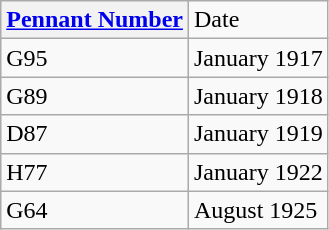<table class="wikitable" style="text-align:left">
<tr>
<th><a href='#'>Pennant Number</a></th>
<td>Date</td>
</tr>
<tr>
<td>G95</td>
<td>January 1917</td>
</tr>
<tr>
<td>G89</td>
<td>January 1918</td>
</tr>
<tr>
<td>D87</td>
<td>January 1919</td>
</tr>
<tr>
<td>H77</td>
<td>January 1922</td>
</tr>
<tr>
<td>G64</td>
<td>August 1925</td>
</tr>
</table>
